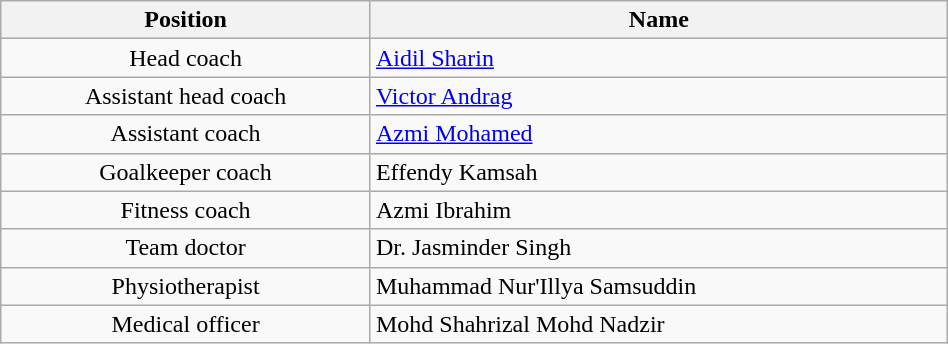<table class="wikitable" style="text-align:center;width:50%;">
<tr>
<th>Position</th>
<th>Name</th>
</tr>
<tr>
<td>Head coach</td>
<td align=left> <a href='#'>Aidil Sharin</a></td>
</tr>
<tr>
<td>Assistant head coach</td>
<td align=left> <a href='#'>Victor Andrag</a></td>
</tr>
<tr>
<td>Assistant coach</td>
<td align=left> <a href='#'>Azmi Mohamed</a></td>
</tr>
<tr>
<td>Goalkeeper coach</td>
<td align=left> Effendy Kamsah</td>
</tr>
<tr>
<td>Fitness coach</td>
<td align=left> Azmi Ibrahim</td>
</tr>
<tr>
<td>Team doctor</td>
<td align=left> Dr. Jasminder Singh</td>
</tr>
<tr>
<td>Physiotherapist</td>
<td align=left> Muhammad Nur'Illya Samsuddin</td>
</tr>
<tr>
<td>Medical officer</td>
<td align=left> Mohd Shahrizal Mohd Nadzir</td>
</tr>
</table>
